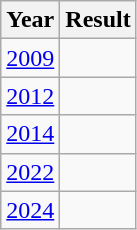<table class="wikitable" style="text-align:center">
<tr>
<th>Year</th>
<th>Result</th>
</tr>
<tr>
<td><a href='#'>2009</a></td>
<td></td>
</tr>
<tr>
<td><a href='#'>2012</a></td>
<td></td>
</tr>
<tr>
<td><a href='#'>2014</a></td>
<td></td>
</tr>
<tr>
<td><a href='#'>2022</a></td>
<td></td>
</tr>
<tr>
<td><a href='#'>2024</a></td>
<td></td>
</tr>
</table>
